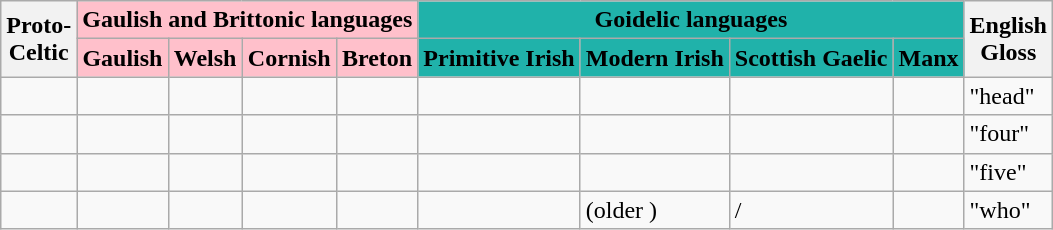<table class="wikitable">
<tr>
<th scope="col" rowspan=2>Proto-<br>Celtic</th>
<th scope="col" colspan=4 style="background:pink;">Gaulish and Brittonic languages</th>
<th scope="col" colspan=4 style="background:lightseagreen;">Goidelic languages</th>
<th scope="col" rowspan=2>English<br>Gloss</th>
</tr>
<tr>
<th style="background:pink;">Gaulish</th>
<th style="background:pink;">Welsh</th>
<th style="background:pink;">Cornish</th>
<th style="background:pink;">Breton</th>
<th style="background:lightseagreen;">Primitive Irish</th>
<th style="background:lightseagreen;">Modern Irish</th>
<th style="background:lightseagreen;">Scottish Gaelic</th>
<th style="background:lightseagreen;">Manx</th>
</tr>
<tr>
<td></td>
<td></td>
<td></td>
<td></td>
<td></td>
<td></td>
<td></td>
<td></td>
<td></td>
<td>"head"</td>
</tr>
<tr>
<td></td>
<td></td>
<td></td>
<td></td>
<td></td>
<td></td>
<td></td>
<td></td>
<td></td>
<td>"four"</td>
</tr>
<tr>
<td></td>
<td></td>
<td></td>
<td></td>
<td></td>
<td></td>
<td></td>
<td></td>
<td></td>
<td>"five"</td>
</tr>
<tr>
<td></td>
<td></td>
<td></td>
<td></td>
<td></td>
<td></td>
<td> (older )</td>
<td>/</td>
<td></td>
<td>"who"</td>
</tr>
</table>
